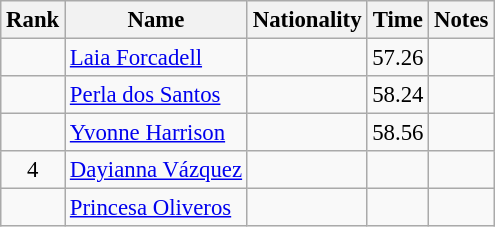<table class="wikitable sortable" style="text-align:center;font-size:95%">
<tr>
<th>Rank</th>
<th>Name</th>
<th>Nationality</th>
<th>Time</th>
<th>Notes</th>
</tr>
<tr>
<td></td>
<td align=left><a href='#'>Laia Forcadell</a></td>
<td align=left></td>
<td>57.26</td>
<td></td>
</tr>
<tr>
<td></td>
<td align=left><a href='#'>Perla dos Santos</a></td>
<td align=left></td>
<td>58.24</td>
<td></td>
</tr>
<tr>
<td></td>
<td align=left><a href='#'>Yvonne Harrison</a></td>
<td align=left></td>
<td>58.56</td>
<td></td>
</tr>
<tr>
<td>4</td>
<td align=left><a href='#'>Dayianna Vázquez</a></td>
<td align=left></td>
<td></td>
<td></td>
</tr>
<tr>
<td></td>
<td align=left><a href='#'>Princesa Oliveros</a></td>
<td align=left></td>
<td></td>
<td></td>
</tr>
</table>
